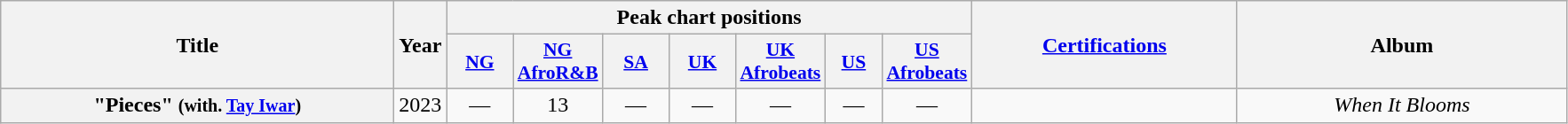<table class="wikitable plainrowheaders" style="text-align:center;">
<tr>
<th scope="col" rowspan="2" style="width:18em;">Title</th>
<th scope="col" rowspan="2" style="width:1em;">Year</th>
<th scope="col" colspan="7">Peak chart positions</th>
<th scope="col" rowspan="2" style="width:12em;"><a href='#'>Certifications</a></th>
<th scope="col" rowspan="2" style="width:15em;">Album</th>
</tr>
<tr>
<th scope="col" style="width:3em;font-size:90%;"><a href='#'>NG</a><br></th>
<th scope="col" style="width:3em;font-size:90%;"><a href='#'>NG<br>AfroR&B</a></th>
<th scope="col" style="width:3em;font-size:90%;"><a href='#'>SA</a><br></th>
<th scope="col" style="width:3em;font-size:90%;"><a href='#'>UK</a><br></th>
<th scope="col" style="width:3em;font-size:90%;"><a href='#'>UK<br>Afrobeats</a></th>
<th scope="col" style="width:2.5em;font-size:90%;"><a href='#'>US</a><br></th>
<th scope="col" style="width:3em;font-size:90%;"><a href='#'>US<br>Afrobeats</a></th>
</tr>
<tr>
<th scope="row">"Pieces" <small>(with. <a href='#'>Tay Iwar</a>)</small></th>
<td>2023</td>
<td>—</td>
<td>13</td>
<td>—</td>
<td>—</td>
<td>—</td>
<td>—</td>
<td>—</td>
<td></td>
<td><em>When It Blooms</em></td>
</tr>
</table>
